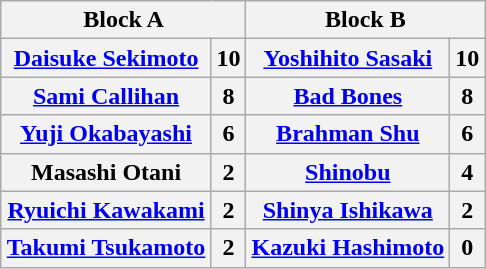<table class="wikitable" style="margin: 1em auto 1em auto">
<tr>
<th colspan="2">Block A</th>
<th colspan="2">Block B</th>
</tr>
<tr>
<th><a href='#'>Daisuke Sekimoto</a></th>
<th>10</th>
<th><a href='#'>Yoshihito Sasaki</a></th>
<th>10</th>
</tr>
<tr>
<th><a href='#'>Sami Callihan</a></th>
<th>8</th>
<th><a href='#'>Bad Bones</a></th>
<th>8</th>
</tr>
<tr>
<th><a href='#'>Yuji Okabayashi</a></th>
<th>6</th>
<th><a href='#'>Brahman Shu</a></th>
<th>6</th>
</tr>
<tr>
<th>Masashi Otani</th>
<th>2</th>
<th><a href='#'>Shinobu</a></th>
<th>4</th>
</tr>
<tr>
<th><a href='#'>Ryuichi Kawakami</a></th>
<th>2</th>
<th><a href='#'>Shinya Ishikawa</a></th>
<th>2</th>
</tr>
<tr>
<th><a href='#'>Takumi Tsukamoto</a></th>
<th>2</th>
<th><a href='#'>Kazuki Hashimoto</a></th>
<th>0</th>
</tr>
</table>
